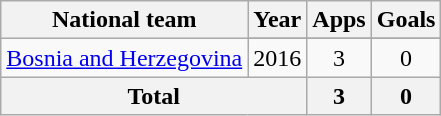<table class="wikitable" style="text-align:center">
<tr>
<th>National team</th>
<th>Year</th>
<th>Apps</th>
<th>Goals</th>
</tr>
<tr>
<td rowspan=2><a href='#'>Bosnia and Herzegovina</a></td>
</tr>
<tr>
<td>2016</td>
<td>3</td>
<td>0</td>
</tr>
<tr>
<th colspan=2>Total</th>
<th>3</th>
<th>0</th>
</tr>
</table>
